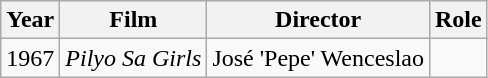<table class="wikitable">
<tr>
<th>Year</th>
<th>Film</th>
<th>Director</th>
<th>Role</th>
</tr>
<tr>
<td>1967</td>
<td><em>Pilyo Sa Girls</em></td>
<td>José 'Pepe' Wenceslao</td>
<td></td>
</tr>
</table>
